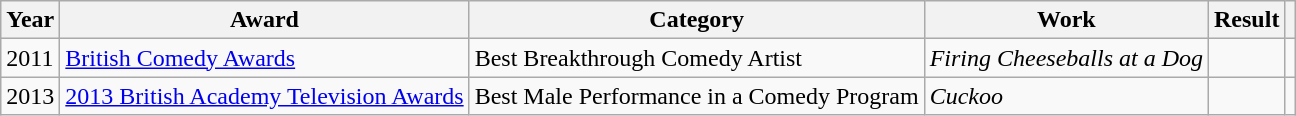<table class="wikitable">
<tr>
<th>Year</th>
<th>Award</th>
<th>Category</th>
<th>Work</th>
<th>Result</th>
<th></th>
</tr>
<tr>
<td>2011</td>
<td><a href='#'>British Comedy Awards</a></td>
<td>Best Breakthrough Comedy Artist</td>
<td><em>Firing Cheeseballs at a Dog</em></td>
<td></td>
<td style="text-align:center;"></td>
</tr>
<tr>
<td>2013</td>
<td><a href='#'>2013 British Academy Television Awards</a></td>
<td>Best Male Performance in a Comedy Program</td>
<td><em>Cuckoo</em></td>
<td></td>
<td style="text-align:center;"></td>
</tr>
</table>
